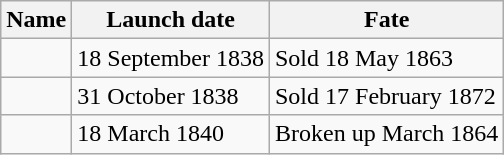<table class="wikitable">
<tr>
<th>Name</th>
<th>Launch date</th>
<th>Fate</th>
</tr>
<tr>
<td></td>
<td>18 September 1838</td>
<td>Sold  18 May 1863</td>
</tr>
<tr>
<td></td>
<td>31 October 1838</td>
<td>Sold 17 February 1872</td>
</tr>
<tr>
<td></td>
<td>18 March 1840</td>
<td>Broken up March 1864</td>
</tr>
</table>
